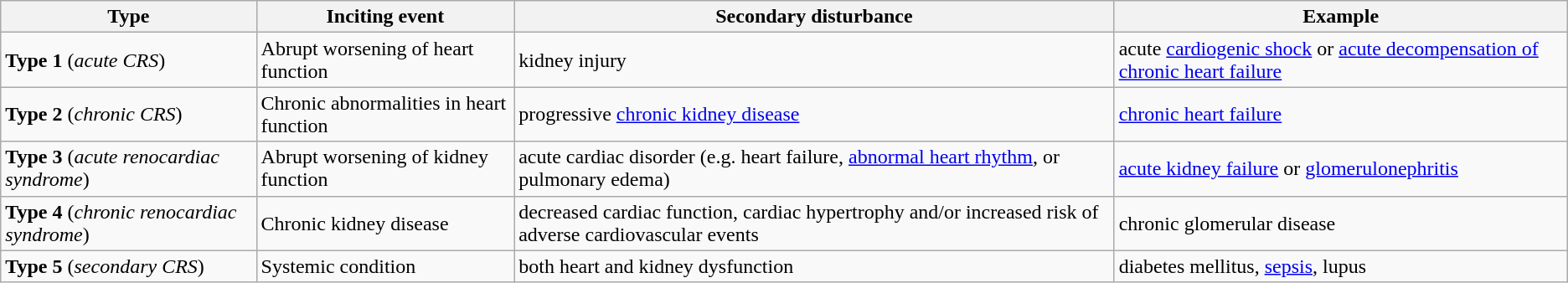<table class="wikitable">
<tr>
<th>Type</th>
<th>Inciting event</th>
<th>Secondary disturbance</th>
<th>Example</th>
</tr>
<tr>
<td><strong>Type 1</strong> (<em>acute CRS</em>)</td>
<td>Abrupt worsening of heart function</td>
<td>kidney injury</td>
<td>acute <a href='#'>cardiogenic shock</a> or <a href='#'>acute decompensation of chronic heart failure</a></td>
</tr>
<tr>
<td><strong>Type 2</strong> (<em>chronic CRS</em>)</td>
<td>Chronic abnormalities in heart function</td>
<td>progressive <a href='#'>chronic kidney disease</a></td>
<td><a href='#'>chronic heart failure</a></td>
</tr>
<tr>
<td><strong>Type 3</strong> (<em>acute renocardiac syndrome</em>)</td>
<td>Abrupt worsening of kidney function</td>
<td>acute cardiac disorder (e.g. heart failure, <a href='#'>abnormal heart rhythm</a>, or pulmonary edema)</td>
<td><a href='#'>acute kidney failure</a> or <a href='#'>glomerulonephritis</a></td>
</tr>
<tr>
<td><strong>Type 4</strong> (<em>chronic renocardiac syndrome</em>)</td>
<td>Chronic kidney disease</td>
<td>decreased cardiac function, cardiac hypertrophy and/or increased risk of adverse cardiovascular events</td>
<td>chronic glomerular disease</td>
</tr>
<tr>
<td><strong>Type 5</strong> (<em>secondary CRS</em>)</td>
<td>Systemic condition</td>
<td>both heart and kidney dysfunction</td>
<td>diabetes mellitus, <a href='#'>sepsis</a>, lupus</td>
</tr>
</table>
